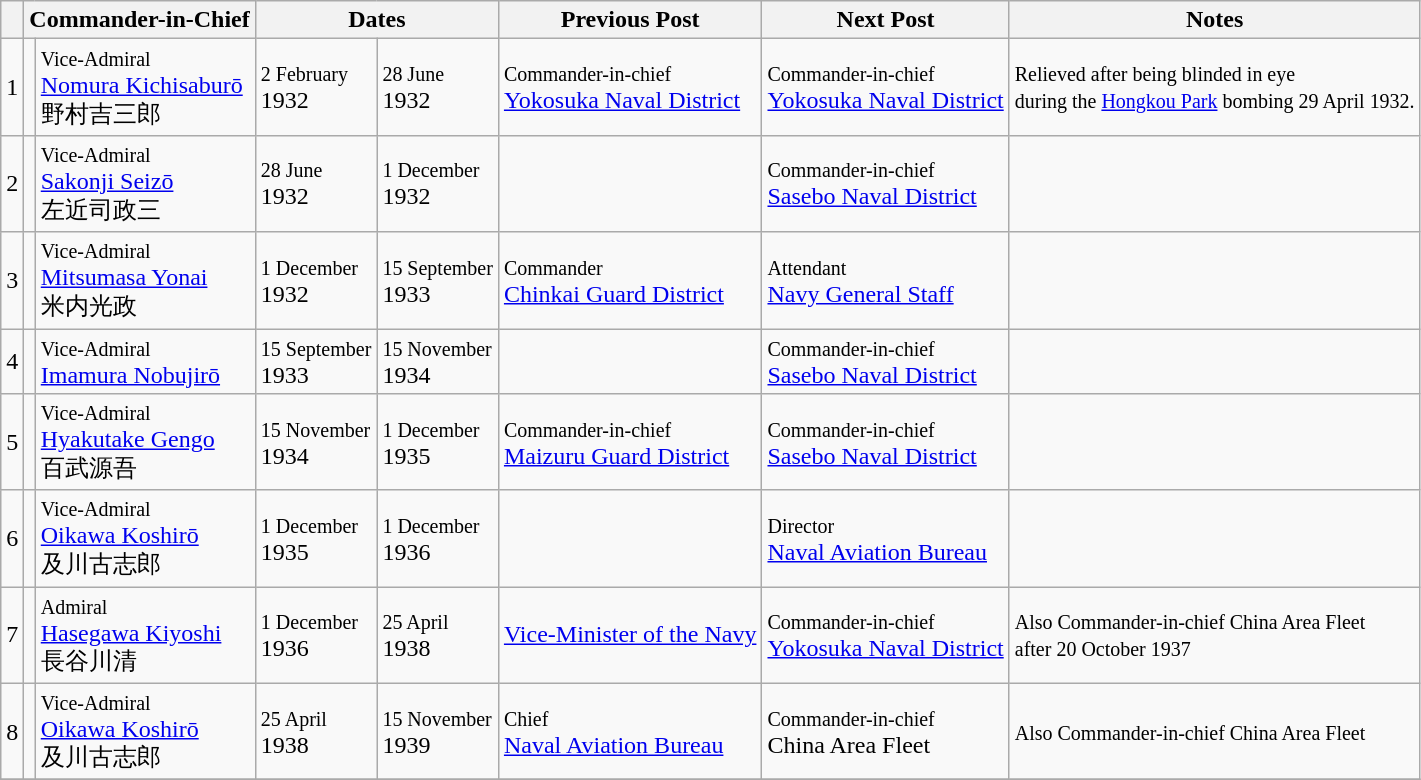<table class=wikitable>
<tr>
<th></th>
<th colspan="2">Commander-in-Chief</th>
<th colspan="2">Dates</th>
<th>Previous Post</th>
<th>Next Post</th>
<th>Notes</th>
</tr>
<tr>
<td>1</td>
<td></td>
<td><small>Vice-Admiral</small><br><a href='#'>Nomura Kichisaburō</a><br>野村吉三郎</td>
<td><small>2 February</small><br>1932</td>
<td><small>28 June</small><br>1932</td>
<td><small>Commander-in-chief</small><br><a href='#'>Yokosuka Naval District</a></td>
<td><small>Commander-in-chief</small><br><a href='#'>Yokosuka Naval District</a></td>
<td><small>Relieved after being blinded in eye<br>during the <a href='#'>Hongkou Park</a> bombing 29 April 1932.</small></td>
</tr>
<tr>
<td>2</td>
<td></td>
<td><small>Vice-Admiral</small><br><a href='#'>Sakonji Seizō</a><br>左近司政三</td>
<td><small>28 June</small><br>1932</td>
<td><small>1 December</small><br>1932</td>
<td></td>
<td><small>Commander-in-chief</small><br><a href='#'>Sasebo Naval District</a></td>
<td></td>
</tr>
<tr>
<td>3</td>
<td></td>
<td><small>Vice-Admiral</small><br><a href='#'>Mitsumasa Yonai</a><br>米内光政</td>
<td><small>1 December</small><br>1932</td>
<td><small>15 September</small><br>1933</td>
<td><small>Commander</small><br><a href='#'>Chinkai Guard District</a></td>
<td><small>Attendant</small><br><a href='#'>Navy General Staff</a></td>
<td></td>
</tr>
<tr>
<td>4</td>
<td></td>
<td><small>Vice-Admiral</small><br><a href='#'>Imamura Nobujirō</a><br></td>
<td><small>15 September</small><br>1933</td>
<td><small>15 November</small><br>1934</td>
<td></td>
<td><small>Commander-in-chief</small><br><a href='#'>Sasebo Naval District</a></td>
<td></td>
</tr>
<tr>
<td>5</td>
<td></td>
<td><small>Vice-Admiral</small><br><a href='#'>Hyakutake Gengo</a><br>百武源吾</td>
<td><small>15 November</small><br>1934</td>
<td><small>1 December</small><br>1935</td>
<td><small>Commander-in-chief</small><br><a href='#'>Maizuru Guard District</a></td>
<td><small>Commander-in-chief</small><br><a href='#'>Sasebo Naval District</a></td>
<td></td>
</tr>
<tr>
<td>6</td>
<td></td>
<td><small>Vice-Admiral</small><br><a href='#'>Oikawa Koshirō</a><br>及川古志郎</td>
<td><small>1 December</small><br>1935</td>
<td><small>1 December</small><br>1936</td>
<td></td>
<td><small>Director</small><br><a href='#'>Naval Aviation Bureau</a></td>
<td></td>
</tr>
<tr>
<td>7</td>
<td></td>
<td><small>Admiral</small><br><a href='#'>Hasegawa Kiyoshi</a><br>長谷川清</td>
<td><small>1 December</small><br>1936</td>
<td><small>25 April</small><br>1938</td>
<td><a href='#'>Vice-Minister of the Navy</a></td>
<td><small>Commander-in-chief</small><br><a href='#'>Yokosuka Naval District</a></td>
<td><small>Also Commander-in-chief China Area Fleet<br>after 20 October 1937</small></td>
</tr>
<tr>
<td>8</td>
<td></td>
<td><small>Vice-Admiral</small><br><a href='#'>Oikawa Koshirō</a><br>及川古志郎</td>
<td><small>25 April</small><br>1938</td>
<td><small>15 November</small><br>1939</td>
<td><small>Chief</small><br><a href='#'>Naval Aviation Bureau</a></td>
<td><small>Commander-in-chief</small><br>China Area Fleet</td>
<td><small>Also Commander-in-chief China Area Fleet</small></td>
</tr>
<tr>
</tr>
</table>
